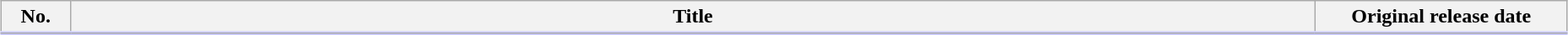<table class="wikitable" style="width:98%; margin:auto; background:#FFF;">
<tr style="border-bottom: 3px solid #CCF;">
<th style="width:3em;">No.</th>
<th>Title</th>
<th style="width:12em;">Original release date</th>
</tr>
<tr>
</tr>
</table>
